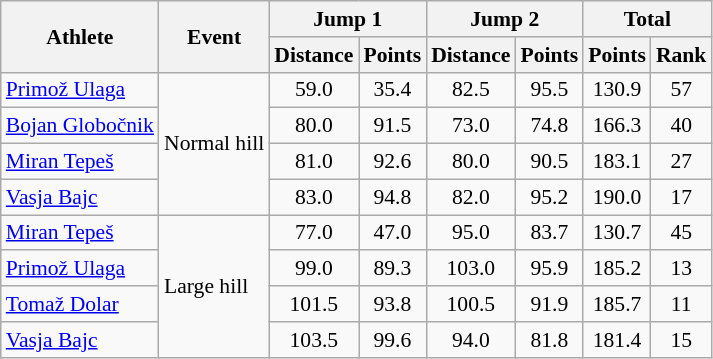<table class="wikitable" style="font-size:90%">
<tr>
<th rowspan="2">Athlete</th>
<th rowspan="2">Event</th>
<th colspan="2">Jump 1</th>
<th colspan="2">Jump 2</th>
<th colspan="2">Total</th>
</tr>
<tr>
<th>Distance</th>
<th>Points</th>
<th>Distance</th>
<th>Points</th>
<th>Points</th>
<th>Rank</th>
</tr>
<tr>
<td><a href='#'>Primož Ulaga</a></td>
<td rowspan="4">Normal hill</td>
<td align="center">59.0</td>
<td align="center">35.4</td>
<td align="center">82.5</td>
<td align="center">95.5</td>
<td align="center">130.9</td>
<td align="center">57</td>
</tr>
<tr>
<td><a href='#'>Bojan Globočnik</a></td>
<td align="center">80.0</td>
<td align="center">91.5</td>
<td align="center">73.0</td>
<td align="center">74.8</td>
<td align="center">166.3</td>
<td align="center">40</td>
</tr>
<tr>
<td><a href='#'>Miran Tepeš</a></td>
<td align="center">81.0</td>
<td align="center">92.6</td>
<td align="center">80.0</td>
<td align="center">90.5</td>
<td align="center">183.1</td>
<td align="center">27</td>
</tr>
<tr>
<td><a href='#'>Vasja Bajc</a></td>
<td align="center">83.0</td>
<td align="center">94.8</td>
<td align="center">82.0</td>
<td align="center">95.2</td>
<td align="center">190.0</td>
<td align="center">17</td>
</tr>
<tr>
<td><a href='#'>Miran Tepeš</a></td>
<td rowspan="4">Large hill</td>
<td align="center">77.0</td>
<td align="center">47.0</td>
<td align="center">95.0</td>
<td align="center">83.7</td>
<td align="center">130.7</td>
<td align="center">45</td>
</tr>
<tr>
<td><a href='#'>Primož Ulaga</a></td>
<td align="center">99.0</td>
<td align="center">89.3</td>
<td align="center">103.0</td>
<td align="center">95.9</td>
<td align="center">185.2</td>
<td align="center">13</td>
</tr>
<tr>
<td><a href='#'>Tomaž Dolar</a></td>
<td align="center">101.5</td>
<td align="center">93.8</td>
<td align="center">100.5</td>
<td align="center">91.9</td>
<td align="center">185.7</td>
<td align="center">11</td>
</tr>
<tr>
<td><a href='#'>Vasja Bajc</a></td>
<td align="center">103.5</td>
<td align="center">99.6</td>
<td align="center">94.0</td>
<td align="center">81.8</td>
<td align="center">181.4</td>
<td align="center">15</td>
</tr>
</table>
